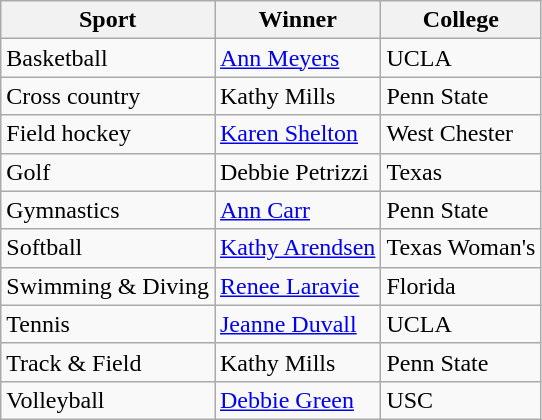<table class="wikitable">
<tr>
<th>Sport</th>
<th>Winner</th>
<th>College</th>
</tr>
<tr>
<td>Basketball</td>
<td><a href='#'>Ann Meyers</a></td>
<td>UCLA</td>
</tr>
<tr>
<td>Cross country</td>
<td>Kathy Mills</td>
<td>Penn State</td>
</tr>
<tr>
<td>Field hockey</td>
<td><a href='#'>Karen Shelton</a></td>
<td>West Chester</td>
</tr>
<tr>
<td>Golf</td>
<td>Debbie Petrizzi</td>
<td>Texas</td>
</tr>
<tr>
<td>Gymnastics</td>
<td><a href='#'>Ann Carr</a></td>
<td>Penn State</td>
</tr>
<tr>
<td>Softball</td>
<td><a href='#'>Kathy Arendsen</a></td>
<td>Texas Woman's</td>
</tr>
<tr>
<td>Swimming & Diving</td>
<td><a href='#'>Renee Laravie</a></td>
<td>Florida</td>
</tr>
<tr>
<td>Tennis</td>
<td><a href='#'>Jeanne Duvall</a></td>
<td>UCLA</td>
</tr>
<tr>
<td>Track & Field</td>
<td>Kathy Mills</td>
<td>Penn State</td>
</tr>
<tr>
<td>Volleyball</td>
<td><a href='#'>Debbie Green</a></td>
<td>USC</td>
</tr>
</table>
